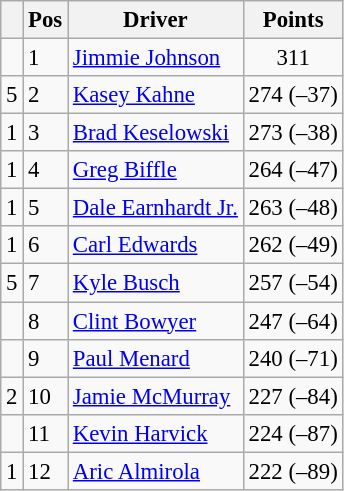<table class="wikitable " style="font-size: 95%;">
<tr>
<th></th>
<th>Pos</th>
<th>Driver</th>
<th>Points</th>
</tr>
<tr>
<td align="left"></td>
<td>1</td>
<td><a href='#'>Jimmie Johnson</a></td>
<td style="text-align:center;">311</td>
</tr>
<tr>
<td align="left"> 5</td>
<td>2</td>
<td><a href='#'>Kasey Kahne</a></td>
<td style="text-align:center;">274 (–37)</td>
</tr>
<tr>
<td align="left"> 1</td>
<td>3</td>
<td><a href='#'>Brad Keselowski</a></td>
<td style="text-align:center;">273 (–38)</td>
</tr>
<tr>
<td align="left"> 1</td>
<td>4</td>
<td><a href='#'>Greg Biffle</a></td>
<td style="text-align:center;">264 (–47)</td>
</tr>
<tr>
<td align="left"> 1</td>
<td>5</td>
<td><a href='#'>Dale Earnhardt Jr.</a></td>
<td style="text-align:center;">263 (–48)</td>
</tr>
<tr>
<td align="left"> 1</td>
<td>6</td>
<td><a href='#'>Carl Edwards</a></td>
<td style="text-align:center;">262 (–49)</td>
</tr>
<tr>
<td align="left"> 5</td>
<td>7</td>
<td><a href='#'>Kyle Busch</a></td>
<td style="text-align:center;">257 (–54)</td>
</tr>
<tr>
<td align="left"></td>
<td>8</td>
<td><a href='#'>Clint Bowyer</a></td>
<td style="text-align:center;">247 (–64)</td>
</tr>
<tr>
<td align="left"></td>
<td>9</td>
<td><a href='#'>Paul Menard</a></td>
<td style="text-align:center;">240 (–71)</td>
</tr>
<tr>
<td align="left"> 2</td>
<td>10</td>
<td><a href='#'>Jamie McMurray</a></td>
<td style="text-align:center;">227 (–84)</td>
</tr>
<tr>
<td align="left"></td>
<td>11</td>
<td><a href='#'>Kevin Harvick</a></td>
<td style="text-align:center;">224 (–87)</td>
</tr>
<tr>
<td align="left"> 1</td>
<td>12</td>
<td><a href='#'>Aric Almirola</a></td>
<td style="text-align:center;">222 (–89)</td>
</tr>
</table>
